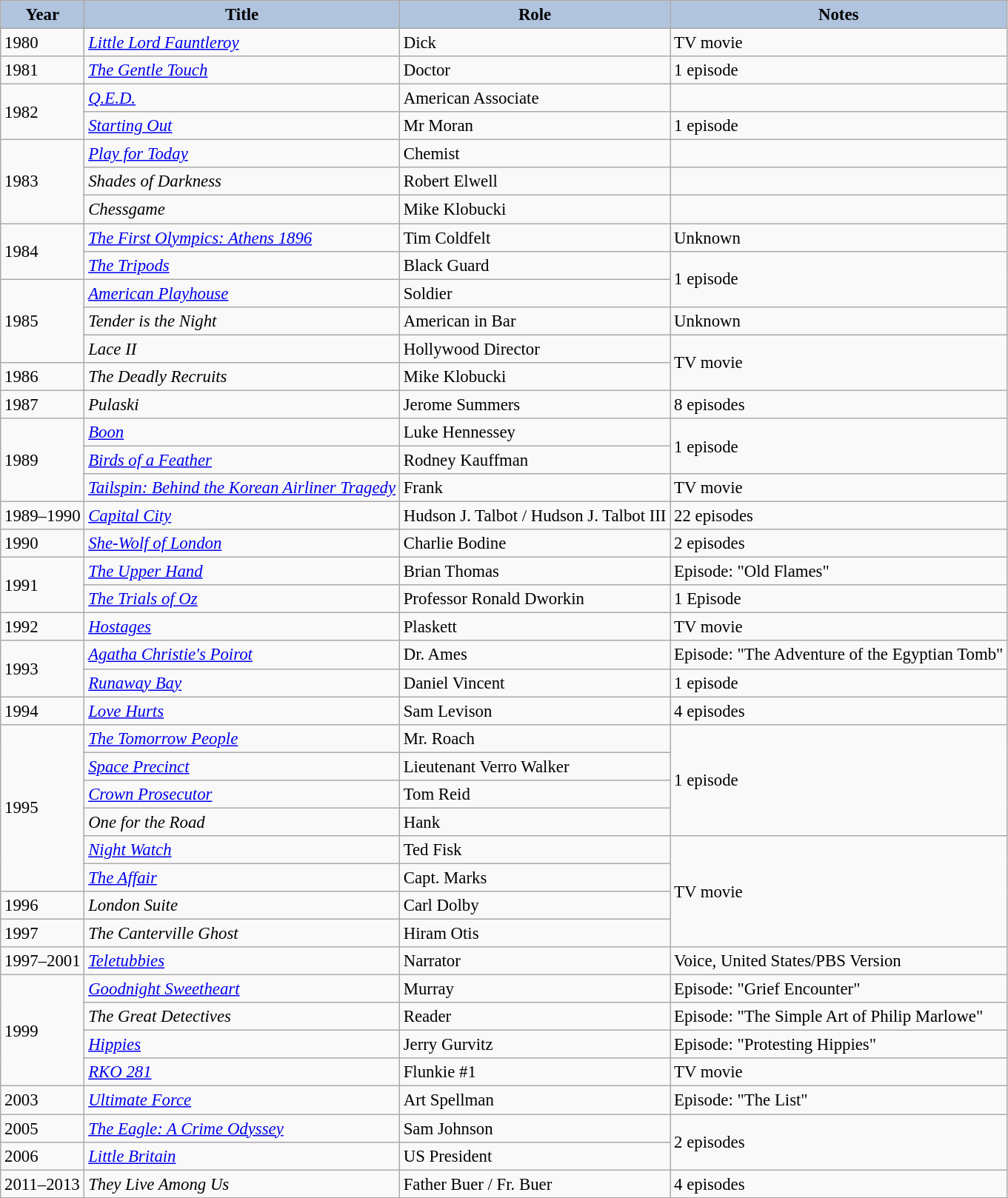<table class="wikitable" style="font-size: 95%;">
<tr>
<th style="background:#B0C4DE;">Year</th>
<th style="background:#B0C4DE;">Title</th>
<th style="background:#B0C4DE;">Role</th>
<th style="background:#B0C4DE;">Notes</th>
</tr>
<tr>
<td>1980</td>
<td><em><a href='#'>Little Lord Fauntleroy</a></em></td>
<td>Dick</td>
<td>TV movie</td>
</tr>
<tr>
<td>1981</td>
<td><em><a href='#'>The Gentle Touch</a></em></td>
<td>Doctor</td>
<td>1 episode</td>
</tr>
<tr>
<td rowspan="2">1982</td>
<td><em><a href='#'>Q.E.D.</a></em></td>
<td>American Associate</td>
<td></td>
</tr>
<tr>
<td><em><a href='#'>Starting Out</a></em></td>
<td>Mr Moran</td>
<td>1 episode</td>
</tr>
<tr>
<td rowspan="3">1983</td>
<td><em><a href='#'>Play for Today</a></em></td>
<td>Chemist</td>
<td></td>
</tr>
<tr>
<td><em>Shades of Darkness</em></td>
<td>Robert Elwell</td>
<td></td>
</tr>
<tr>
<td><em>Chessgame</em></td>
<td>Mike Klobucki</td>
<td></td>
</tr>
<tr>
<td rowspan="2">1984</td>
<td><em><a href='#'>The First Olympics: Athens 1896</a></em></td>
<td>Tim Coldfelt</td>
<td>Unknown</td>
</tr>
<tr>
<td><em><a href='#'>The Tripods</a></em></td>
<td>Black Guard</td>
<td rowspan="2">1 episode</td>
</tr>
<tr>
<td rowspan="3">1985</td>
<td><em><a href='#'>American Playhouse</a></em></td>
<td>Soldier</td>
</tr>
<tr>
<td><em>Tender is the Night</em></td>
<td>American in Bar</td>
<td>Unknown</td>
</tr>
<tr>
<td><em>Lace II</em></td>
<td>Hollywood Director</td>
<td rowspan="2">TV movie</td>
</tr>
<tr>
<td>1986</td>
<td><em>The Deadly Recruits</em></td>
<td>Mike Klobucki</td>
</tr>
<tr>
<td>1987</td>
<td><em>Pulaski</em></td>
<td>Jerome Summers</td>
<td>8 episodes</td>
</tr>
<tr>
<td rowspan="3">1989</td>
<td><em><a href='#'>Boon</a></em></td>
<td>Luke Hennessey</td>
<td rowspan="2">1 episode</td>
</tr>
<tr>
<td><em><a href='#'>Birds of a Feather</a></em></td>
<td>Rodney Kauffman</td>
</tr>
<tr>
<td><em><a href='#'>Tailspin: Behind the Korean Airliner Tragedy</a></em></td>
<td>Frank</td>
<td>TV movie</td>
</tr>
<tr>
<td>1989–1990</td>
<td><em><a href='#'>Capital City</a></em></td>
<td>Hudson J. Talbot / Hudson J. Talbot III</td>
<td>22 episodes</td>
</tr>
<tr>
<td>1990</td>
<td><em><a href='#'>She-Wolf of London</a></em></td>
<td>Charlie Bodine</td>
<td>2 episodes</td>
</tr>
<tr>
<td rowspan="2">1991</td>
<td><em><a href='#'>The Upper Hand</a></em></td>
<td>Brian Thomas</td>
<td>Episode: "Old Flames"</td>
</tr>
<tr>
<td><em><a href='#'>The Trials of Oz</a></em></td>
<td>Professor Ronald Dworkin</td>
<td>1 Episode</td>
</tr>
<tr>
<td>1992</td>
<td><em><a href='#'>Hostages</a></em></td>
<td>Plaskett</td>
<td>TV movie</td>
</tr>
<tr>
<td rowspan="2">1993</td>
<td><em><a href='#'>Agatha Christie's Poirot</a></em></td>
<td>Dr. Ames</td>
<td>Episode: "The Adventure of the Egyptian Tomb"</td>
</tr>
<tr>
<td><em><a href='#'>Runaway Bay</a></em></td>
<td>Daniel Vincent</td>
<td>1 episode</td>
</tr>
<tr>
<td>1994</td>
<td><em><a href='#'>Love Hurts</a></em></td>
<td>Sam Levison</td>
<td>4 episodes</td>
</tr>
<tr>
<td rowspan="6">1995</td>
<td><em><a href='#'>The Tomorrow People</a></em></td>
<td>Mr. Roach</td>
<td rowspan="4">1 episode</td>
</tr>
<tr>
<td><em><a href='#'>Space Precinct</a></em></td>
<td>Lieutenant Verro Walker</td>
</tr>
<tr>
<td><em><a href='#'>Crown Prosecutor</a></em></td>
<td>Tom Reid</td>
</tr>
<tr>
<td><em>One for the Road</em></td>
<td>Hank</td>
</tr>
<tr>
<td><em><a href='#'>Night Watch</a></em></td>
<td>Ted Fisk</td>
<td rowspan="4">TV movie</td>
</tr>
<tr>
<td><em><a href='#'>The Affair</a></em></td>
<td>Capt. Marks</td>
</tr>
<tr>
<td>1996</td>
<td><em>London Suite</em></td>
<td>Carl Dolby</td>
</tr>
<tr>
<td>1997</td>
<td><em>The Canterville Ghost</em></td>
<td>Hiram Otis</td>
</tr>
<tr>
<td>1997–2001</td>
<td><em><a href='#'>Teletubbies</a></em></td>
<td>Narrator</td>
<td>Voice, United States/PBS Version</td>
</tr>
<tr>
<td rowspan="4">1999</td>
<td><em><a href='#'>Goodnight Sweetheart</a></em></td>
<td>Murray</td>
<td>Episode: "Grief Encounter"</td>
</tr>
<tr>
<td><em>The Great Detectives</em></td>
<td>Reader</td>
<td rowspan="1">Episode: "The Simple Art of Philip Marlowe"</td>
</tr>
<tr>
<td><em><a href='#'>Hippies</a></em></td>
<td>Jerry Gurvitz</td>
<td rowspan="1">Episode: "Protesting Hippies"</td>
</tr>
<tr>
<td><em><a href='#'>RKO 281</a></em></td>
<td>Flunkie #1</td>
<td>TV movie</td>
</tr>
<tr>
<td>2003</td>
<td><em><a href='#'>Ultimate Force</a></em></td>
<td>Art Spellman</td>
<td rowspan="1">Episode: "The List"</td>
</tr>
<tr>
<td>2005</td>
<td><em><a href='#'>The Eagle: A Crime Odyssey</a></em></td>
<td>Sam Johnson</td>
<td rowspan="2">2 episodes</td>
</tr>
<tr>
<td>2006</td>
<td><em><a href='#'>Little Britain</a></em></td>
<td>US President</td>
</tr>
<tr>
<td>2011–2013</td>
<td><em>They Live Among Us</em></td>
<td>Father Buer / Fr. Buer</td>
<td>4 episodes</td>
</tr>
</table>
